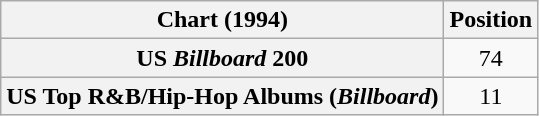<table class="wikitable sortable plainrowheaders">
<tr>
<th scope="col">Chart (1994)</th>
<th scope="col">Position</th>
</tr>
<tr>
<th scope="row">US <em>Billboard</em> 200</th>
<td style="text-align:center;">74</td>
</tr>
<tr>
<th scope="row">US Top R&B/Hip-Hop Albums (<em>Billboard</em>)</th>
<td style="text-align:center;">11</td>
</tr>
</table>
